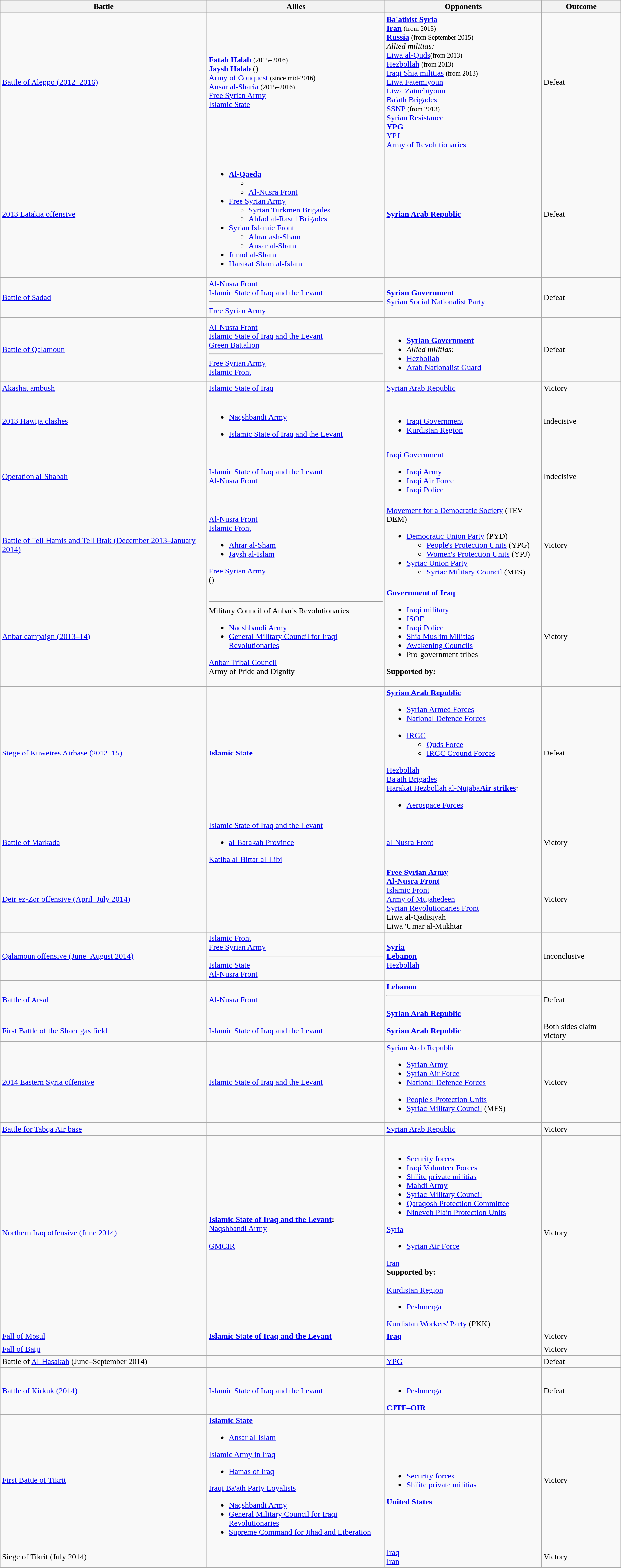<table class="wikitable sortable">
<tr>
<th>Battle</th>
<th>Allies</th>
<th>Opponents</th>
<th>Outcome</th>
</tr>
<tr>
<td><a href='#'>Battle of Aleppo (2012–2016)</a></td>
<td><strong><a href='#'>Fatah Halab</a></strong> <small>(2015–2016)</small><br> <strong><a href='#'>Jaysh Halab</a></strong> ()<br> <a href='#'>Army of Conquest</a> <small>(since mid-2016)</small><br> <a href='#'>Ansar al-Sharia</a> <small>(2015–2016)</small><br>  <a href='#'>Free Syrian Army</a><br> <a href='#'>Islamic State</a></td>
<td><strong> <a href='#'>Ba'athist Syria</a></strong><br> <strong><a href='#'>Iran</a></strong> <small>(from 2013)</small><br> <a href='#'><strong>Russia</strong></a> <small>(from September 2015)</small><br><em>Allied militias:</em><br> <a href='#'>Liwa al-Quds</a><small>(from 2013)</small><br> <a href='#'>Hezbollah</a> <small>(from 2013)</small><br> <a href='#'>Iraqi Shia militias</a> <small>(from 2013)</small><br> <a href='#'>Liwa Fatemiyoun</a><br> <a href='#'>Liwa Zainebiyoun</a><br> <a href='#'>Ba'ath Brigades</a><br> <a href='#'>SSNP</a> <small>(from 2013)</small><br> <a href='#'>Syrian Resistance</a><br><strong> <a href='#'>YPG</a></strong><br> <a href='#'>YPJ</a><br> <a href='#'>Army of Revolutionaries</a></td>
<td>Defeat</td>
</tr>
<tr>
<td><a href='#'>2013 Latakia offensive</a></td>
<td><br><ul><li> <strong><a href='#'>Al-Qaeda</a></strong><ul><li></li><li> <a href='#'>Al-Nusra Front</a></li></ul></li><li> <a href='#'>Free Syrian Army</a><ul><li> <a href='#'>Syrian Turkmen Brigades</a></li><li> <a href='#'>Ahfad al-Rasul Brigades</a></li></ul></li><li> <a href='#'>Syrian Islamic Front</a><ul><li> <a href='#'>Ahrar ash-Sham</a></li><li> <a href='#'>Ansar al-Sham</a></li></ul></li><li> <a href='#'>Junud al-Sham</a></li><li> <a href='#'>Harakat Sham al-Islam</a></li></ul></td>
<td> <strong><a href='#'>Syrian Arab Republic</a></strong></td>
<td>Defeat</td>
</tr>
<tr>
<td><a href='#'>Battle of Sadad</a></td>
<td> <a href='#'>Al-Nusra Front</a><br> <a href='#'>Islamic State of Iraq and the Levant</a><hr> <a href='#'>Free Syrian Army</a></td>
<td> <strong><a href='#'>Syrian Government</a></strong><br> <a href='#'>Syrian Social Nationalist Party</a></td>
<td>Defeat</td>
</tr>
<tr>
<td><a href='#'>Battle of Qalamoun</a></td>
<td> <a href='#'>Al-Nusra Front</a><br> <a href='#'>Islamic State of Iraq and the Levant</a><br> <a href='#'>Green Battalion</a><hr> <a href='#'>Free Syrian Army</a><br> <a href='#'>Islamic Front</a></td>
<td><br><ul><li> <strong><a href='#'>Syrian Government</a></strong></li><li><em>Allied militias:</em></li><li> <a href='#'>Hezbollah</a></li><li> <a href='#'>Arab Nationalist Guard</a></li></ul></td>
<td>Defeat</td>
</tr>
<tr>
<td><a href='#'>Akashat ambush</a></td>
<td> <a href='#'>Islamic State of Iraq</a></td>
<td> <a href='#'>Syrian Arab Republic</a><br></td>
<td>Victory</td>
</tr>
<tr>
<td><a href='#'>2013 Hawija clashes</a></td>
<td><br><ul><li> <a href='#'>Naqshbandi Army</a></li></ul><ul><li> <a href='#'>Islamic State of Iraq and the Levant</a></li></ul></td>
<td><br><ul><li> <a href='#'>Iraqi Government</a></li><li> <a href='#'>Kurdistan Region</a></li></ul></td>
<td>Indecisive</td>
</tr>
<tr>
<td><a href='#'>Operation al-Shabah</a></td>
<td> <a href='#'>Islamic State of Iraq and the Levant</a><br> <a href='#'>Al-Nusra Front</a></td>
<td> <a href='#'>Iraqi Government</a><br><ul><li> <a href='#'>Iraqi Army</a></li><li> <a href='#'>Iraqi Air Force</a></li><li> <a href='#'>Iraqi Police</a></li></ul></td>
<td>Indecisive</td>
</tr>
<tr>
<td><a href='#'>Battle of Tell Hamis and Tell Brak (December 2013–January 2014)</a></td>
<td><br> <a href='#'>Al-Nusra Front</a><br> <a href='#'>Islamic Front</a><br><ul><li> <a href='#'>Ahrar al-Sham</a></li><li> <a href='#'>Jaysh al-Islam</a></li></ul> <a href='#'>Free Syrian Army</a><br>()</td>
<td> <a href='#'>Movement for a Democratic Society</a> (TEV-DEM)<br><ul><li><a href='#'>Democratic Union Party</a> (PYD)<ul><li> <a href='#'>People's Protection Units</a> (YPG)</li><li> <a href='#'>Women's Protection Units</a> (YPJ)</li></ul></li><li> <a href='#'>Syriac Union Party</a><ul><li> <a href='#'>Syriac Military Council</a> (MFS)</li></ul></li></ul></td>
<td>Victory</td>
</tr>
<tr>
<td><a href='#'>Anbar campaign (2013–14)</a></td>
<td><hr> Military Council of Anbar's Revolutionaries<br><ul><li><a href='#'>Naqshbandi Army</a></li><li><a href='#'>General Military Council for Iraqi Revolutionaries</a></li></ul> <a href='#'>Anbar Tribal Council</a><br> Army of Pride and Dignity
</td>
<td> <strong><a href='#'>Government of Iraq</a></strong><br><ul><li> <a href='#'>Iraqi military</a></li><li> <a href='#'>ISOF</a></li><li><a href='#'>Iraqi Police</a></li><li><a href='#'>Shia Muslim Militias</a></li><li><a href='#'>Awakening Councils</a></li><li>Pro-government tribes</li></ul>
<strong>Supported by:</strong><br><br>
</td>
<td>Victory</td>
</tr>
<tr>
<td><a href='#'>Siege of Kuweires Airbase (2012–15)</a></td>
<td><strong> <a href='#'>Islamic State</a></strong></td>
<td> <strong><a href='#'>Syrian Arab Republic</a></strong><br><ul><li> <a href='#'>Syrian Armed Forces</a></li><li> <a href='#'>National Defence Forces</a></li></ul><strong></strong><ul><li> <a href='#'>IRGC</a><ul><li> <a href='#'>Quds Force</a></li><li> <a href='#'>IRGC Ground Forces</a></li></ul></li></ul> <a href='#'>Hezbollah</a><br> <a href='#'>Ba'ath Brigades</a><br><a href='#'>Harakat Hezbollah al-Nujaba</a><strong><a href='#'>Air strikes</a>:</strong><br><ul><li> <a href='#'>Aerospace Forces</a></li></ul></td>
<td>Defeat</td>
</tr>
<tr>
<td><a href='#'>Battle of Markada</a></td>
<td> <a href='#'>Islamic State of Iraq and the Levant</a><br><ul><li><a href='#'>al-Barakah Province</a></li></ul> <a href='#'>Katiba al-Bittar al-Libi</a></td>
<td> <a href='#'>al-Nusra Front</a></td>
<td>Victory</td>
</tr>
<tr>
<td><a href='#'>Deir ez-Zor offensive (April–July 2014)</a></td>
<td><strong></strong></td>
<td> <strong><a href='#'>Free Syrian Army</a></strong><br> <strong><a href='#'>Al-Nusra Front</a></strong><br> <a href='#'>Islamic Front</a><br> <a href='#'>Army of Mujahedeen</a><br> <a href='#'>Syrian Revolutionaries Front</a><br>Liwa al-Qadisiyah<br>Liwa 'Umar al-Mukhtar</td>
<td>Victory</td>
</tr>
<tr>
<td><a href='#'>Qalamoun offensive (June–August 2014)</a></td>
<td> <a href='#'>Islamic Front</a><br>  <a href='#'>Free Syrian Army</a><hr> <a href='#'>Islamic State</a><br> <a href='#'>Al-Nusra Front</a></td>
<td> <strong><a href='#'>Syria</a></strong><br> <strong><a href='#'>Lebanon</a></strong><br> <a href='#'>Hezbollah</a></td>
<td>Inconclusive</td>
</tr>
<tr>
<td><a href='#'>Battle of Arsal</a></td>
<td> <a href='#'>Al-Nusra Front</a><br></td>
<td> <strong><a href='#'>Lebanon</a></strong><br><hr><br> <strong><a href='#'>Syrian Arab Republic</a></strong></td>
<td>Defeat</td>
</tr>
<tr>
<td><a href='#'>First Battle of the Shaer gas field</a></td>
<td> <a href='#'>Islamic State of Iraq and the Levant</a></td>
<td> <strong><a href='#'>Syrian Arab Republic</a></strong></td>
<td>Both sides claim victory</td>
</tr>
<tr>
<td><a href='#'>2014 Eastern Syria offensive</a></td>
<td> <a href='#'>Islamic State of Iraq and the Levant</a></td>
<td>  <a href='#'>Syrian Arab Republic</a><br><ul><li> <a href='#'>Syrian Army</a></li><li> <a href='#'>Syrian Air Force</a></li><li> <a href='#'>National Defence Forces</a></li></ul><ul><li> <a href='#'>People's Protection Units</a></li><li> <a href='#'>Syriac Military Council</a> (MFS)</li></ul></td>
<td>Victory</td>
</tr>
<tr>
<td><a href='#'>Battle for Tabqa Air base</a></td>
<td></td>
<td>  <a href='#'>Syrian Arab Republic</a></td>
<td>Victory</td>
</tr>
<tr>
<td><a href='#'>Northern Iraq offensive (June 2014)</a></td>
<td> <strong><a href='#'>Islamic State of Iraq and the Levant</a>:</strong><br> <a href='#'>Naqshbandi Army</a><br><br> <a href='#'>GMCIR</a><br></td>
<td><br><ul><li><a href='#'>Security forces</a></li><li><a href='#'>Iraqi Volunteer Forces</a></li><li><a href='#'>Shi'ite</a> <a href='#'>private militias</a></li><li> <a href='#'>Mahdi Army</a></li><li> <a href='#'>Syriac Military Council</a></li><li><a href='#'>Qaraqosh Protection Committee</a></li><li> <a href='#'>Nineveh Plain Protection Units</a></li></ul> <a href='#'>Syria</a> <ul><li> <a href='#'>Syrian Air Force</a></li></ul> <a href='#'>Iran</a><br><strong>Supported by:</strong><br> <br>  <a href='#'>Kurdistan Region</a><ul><li><a href='#'>Peshmerga</a></li></ul> <a href='#'>Kurdistan Workers' Party</a> (PKK)</td>
<td>Victory</td>
</tr>
<tr>
<td><a href='#'>Fall of Mosul</a></td>
<td> <strong><a href='#'>Islamic State of Iraq and the Levant</a></strong></td>
<td> <strong><a href='#'>Iraq</a></strong></td>
<td>Victory</td>
</tr>
<tr>
<td><a href='#'>Fall of Baiji</a></td>
<td></td>
<td></td>
<td>Victory</td>
</tr>
<tr>
<td>Battle of <a href='#'>Al-Hasakah</a> (June–September 2014)</td>
<td></td>
<td> <a href='#'>YPG</a><br></td>
<td>Defeat</td>
</tr>
<tr>
<td><a href='#'>Battle of Kirkuk (2014)</a></td>
<td> <a href='#'>Islamic State of Iraq and the Levant</a></td>
<td><br><ul><li><a href='#'>Peshmerga</a></li></ul> <strong><a href='#'>CJTF–OIR</a></strong></td>
<td>Defeat</td>
</tr>
<tr>
<td><a href='#'>First Battle of Tikrit</a></td>
<td> <strong><a href='#'>Islamic State</a></strong><br><ul><li> <a href='#'>Ansar al-Islam</a></li></ul><a href='#'>Islamic Army in Iraq</a><ul><li><a href='#'>Hamas of Iraq</a></li></ul> <a href='#'>Iraqi Ba'ath Party Loyalists</a><ul><li><a href='#'>Naqshbandi Army</a></li><li> <a href='#'>General Military Council for Iraqi Revolutionaries</a></li><li><a href='#'>Supreme Command for Jihad and Liberation</a></li></ul></td>
<td><br><ul><li><a href='#'>Security forces</a></li><li><a href='#'>Shi'ite</a> <a href='#'>private militias</a></li></ul> <strong><a href='#'>United States</a></strong></td>
<td>Victory</td>
</tr>
<tr>
<td>Siege of Tikrit (July 2014)</td>
<td></td>
<td> <a href='#'>Iraq</a><br> <a href='#'>Iran</a></td>
<td>Victory</td>
</tr>
</table>
